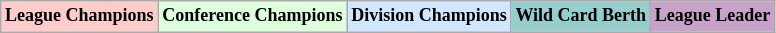<table class="wikitable"  style="margin:center; font-size:75%;">
<tr>
<td style="text-align:center; background:#fcc;"><strong>League Champions</strong></td>
<td style="text-align:center; background:#dfd;"><strong>Conference Champions</strong></td>
<td style="text-align:center; background:#d0e7ff;"><strong>Division Champions</strong></td>
<td style="text-align:center; background:#96cdcd;"><strong>Wild Card Berth</strong></td>
<td style="text-align:center; background:#c8a2c8;"><strong>League Leader</strong></td>
</tr>
</table>
